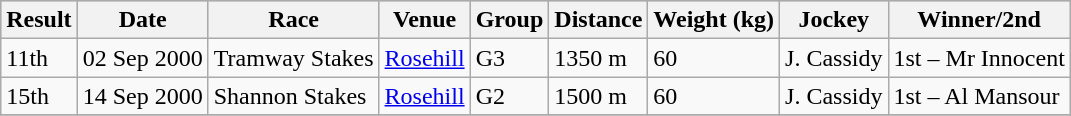<table class="wikitable">
<tr style="background:silver; color:black;">
<th>Result</th>
<th>Date</th>
<th>Race</th>
<th>Venue</th>
<th>Group</th>
<th>Distance</th>
<th>Weight (kg)</th>
<th>Jockey</th>
<th>Winner/2nd</th>
</tr>
<tr>
<td>11th</td>
<td>02 Sep 2000</td>
<td>Tramway Stakes</td>
<td><a href='#'>Rosehill</a></td>
<td>G3</td>
<td>1350 m</td>
<td>60</td>
<td>J. Cassidy</td>
<td>1st – Mr Innocent</td>
</tr>
<tr>
<td>15th</td>
<td>14 Sep 2000</td>
<td>Shannon Stakes</td>
<td><a href='#'>Rosehill</a></td>
<td>G2</td>
<td>1500 m</td>
<td>60</td>
<td>J. Cassidy</td>
<td>1st – Al Mansour</td>
</tr>
<tr>
</tr>
</table>
